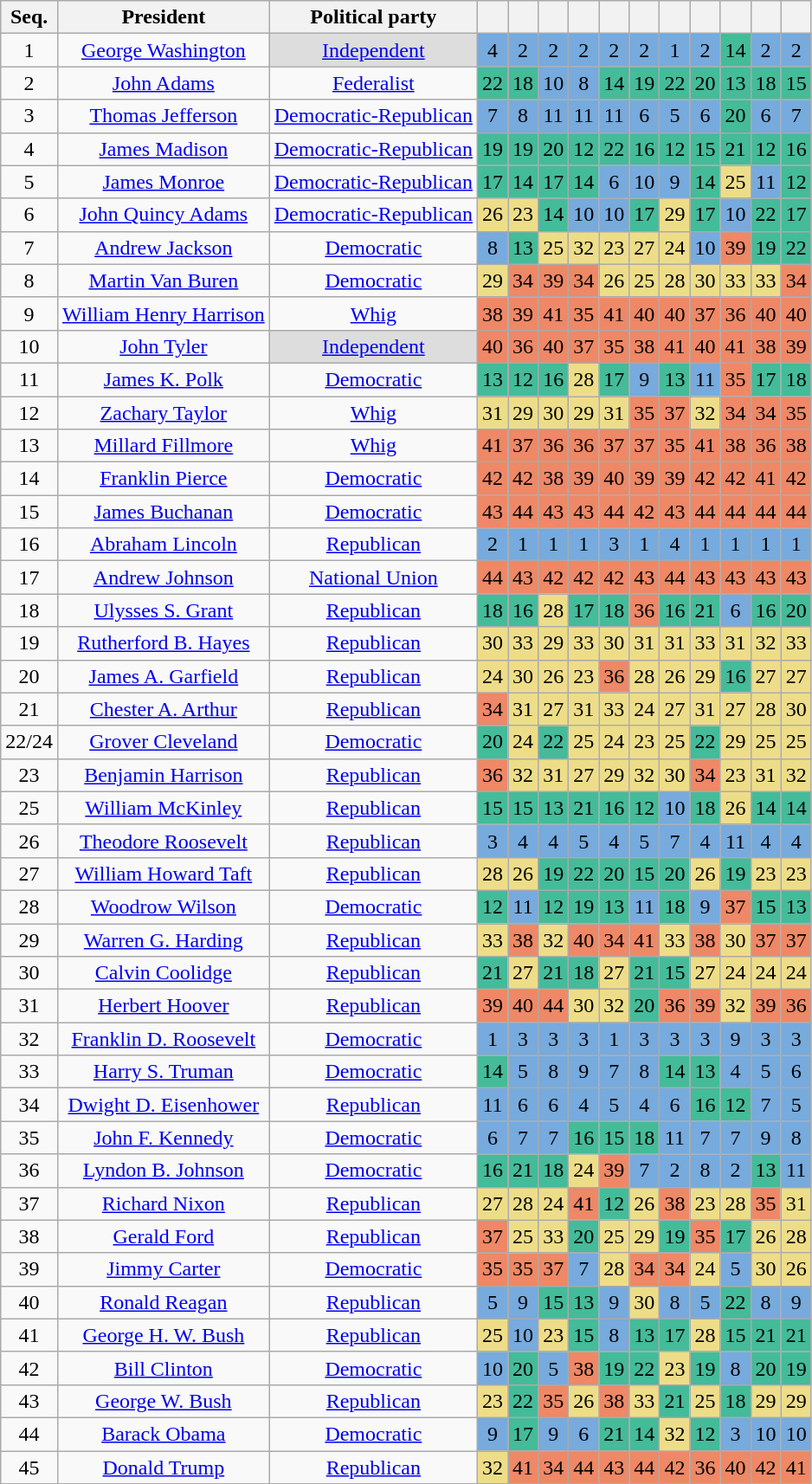<table class="wikitable sortable sticky-table-row1 sticky-table-col2 sort-under-center" style="text-align:center;">
<tr>
<th scope="col">Seq.</th>
<th scope="col">President</th>
<th scope="col">Political party</th>
<th scope="col"></th>
<th scope="col"></th>
<th scope="col"></th>
<th scope="col"></th>
<th scope="col"></th>
<th scope="col"></th>
<th scope="col"></th>
<th scope="col"></th>
<th scope="col"></th>
<th scope="col"></th>
<th scope="col"></th>
</tr>
<tr>
<td>1</td>
<td data-sort-value="Washington, George"><a href='#'>George Washington</a></td>
<td bgcolor="#dddddd"><a href='#'>Independent</a></td>
<td style="background:#77aadd;">4</td>
<td style="background:#77aadd;">2</td>
<td style="background:#77aadd;">2</td>
<td style="background:#77aadd;">2</td>
<td style="background:#77aadd;">2</td>
<td style="background:#77aadd;">2</td>
<td style="background:#77aadd;">1</td>
<td style="background:#77aadd;">2</td>
<td style="background:#44bb99;">14</td>
<td style="background:#77aadd;">2</td>
<td style="background:#77aadd;">2</td>
</tr>
<tr>
<td>2</td>
<td data-sort-value="Adams, John"><a href='#'>John Adams</a></td>
<td><a href='#'>Federalist</a></td>
<td style="background:#44bb99;">22</td>
<td style="background:#44bb99;">18</td>
<td style="background:#77aadd;">10</td>
<td style="background:#77aadd;">8</td>
<td style="background:#44bb99;">14</td>
<td style="background:#44bb99;">19</td>
<td style="background:#44bb99;">22</td>
<td style="background:#44bb99;">20</td>
<td style="background:#44bb99;">13</td>
<td style="background:#44bb99;">18</td>
<td style="background:#44bb99;">15</td>
</tr>
<tr>
<td>3</td>
<td data-sort-value="Jefferson, Thomas"><a href='#'>Thomas Jefferson</a></td>
<td><a href='#'>Democratic-Republican</a></td>
<td style="background:#77aadd;">7</td>
<td style="background:#77aadd;">8</td>
<td style="background:#77aadd;">11</td>
<td style="background:#77aadd;">11</td>
<td style="background:#77aadd;">11</td>
<td style="background:#77aadd;">6</td>
<td style="background:#77aadd;">5</td>
<td style="background:#77aadd;">6</td>
<td style="background:#44bb99;">20</td>
<td style="background:#77aadd;">6</td>
<td style="background:#77aadd;">7</td>
</tr>
<tr>
<td>4</td>
<td data-sort-value="Madison, James"><a href='#'>James Madison</a></td>
<td><a href='#'>Democratic-Republican</a></td>
<td style="background:#44bb99;">19</td>
<td style="background:#44bb99;">19</td>
<td style="background:#44bb99;">20</td>
<td style="background:#44bb99;">12</td>
<td style="background:#44bb99;">22</td>
<td style="background:#44bb99;">16</td>
<td style="background:#44bb99;">12</td>
<td style="background:#44bb99;">15</td>
<td style="background:#44bb99;">21</td>
<td style="background:#44bb99;">12</td>
<td style="background:#44bb99;">16</td>
</tr>
<tr>
<td>5</td>
<td data-sort-value="Monroe, James"><a href='#'>James Monroe</a></td>
<td><a href='#'>Democratic-Republican</a></td>
<td style="background:#44bb99;">17</td>
<td style="background:#44bb99;">14</td>
<td style="background:#44bb99;">17</td>
<td style="background:#44bb99;">14</td>
<td style="background:#77aadd;">6</td>
<td style="background:#77aadd;">10</td>
<td style="background:#77aadd;">9</td>
<td style="background:#44bb99;">14</td>
<td style="background:#eedd88;">25</td>
<td style="background:#77aadd;">11</td>
<td style="background:#44bb99;">12</td>
</tr>
<tr>
<td>6</td>
<td data-sort-value="Adams, John Quincy"><a href='#'>John Quincy Adams</a></td>
<td><a href='#'>Democratic-Republican</a></td>
<td style="background:#eedd88;">26</td>
<td style="background:#eedd88;">23</td>
<td style="background:#44bb99;">14</td>
<td style="background:#77aadd;">10</td>
<td style="background:#77aadd;">10</td>
<td style="background:#44bb99;">17</td>
<td style="background:#eedd88;">29</td>
<td style="background:#44bb99;">17</td>
<td style="background:#77aadd;">10</td>
<td style="background:#44bb99;">22</td>
<td style="background:#44bb99;">17</td>
</tr>
<tr>
<td>7</td>
<td data-sort-value="Jackson, Andrew"><a href='#'>Andrew Jackson</a></td>
<td><a href='#'>Democratic</a></td>
<td style="background:#77aadd;">8</td>
<td style="background:#44bb99;">13</td>
<td style="background:#eedd88;">25</td>
<td style="background:#eedd88;">32</td>
<td style="background:#eedd88;">23</td>
<td style="background:#eedd88;">27</td>
<td style="background:#eedd88;">24</td>
<td style="background:#77aadd;">10</td>
<td style="background:#ee8866;">39</td>
<td style="background:#44bb99;">19</td>
<td style="background:#44bb99;">22</td>
</tr>
<tr>
<td>8</td>
<td data-sort-value="Buren, Martin Van"><a href='#'>Martin Van Buren</a></td>
<td><a href='#'>Democratic</a></td>
<td style="background:#eedd88;">29</td>
<td style="background:#ee8866;">34</td>
<td style="background:#ee8866;">39</td>
<td style="background:#ee8866;">34</td>
<td style="background:#eedd88;">26</td>
<td style="background:#eedd88;">25</td>
<td style="background:#eedd88;">28</td>
<td style="background:#eedd88;">30</td>
<td style="background:#eedd88;">33</td>
<td style="background:#eedd88;">33</td>
<td style="background:#ee8866;">34</td>
</tr>
<tr>
<td>9</td>
<td data-sort-value="Harrison, William Henry"><a href='#'>William Henry Harrison</a></td>
<td><a href='#'>Whig</a></td>
<td style="background:#ee8866;">38</td>
<td style="background:#ee8866;">39</td>
<td style="background:#ee8866;">41</td>
<td style="background:#ee8866;">35</td>
<td style="background:#ee8866;">41</td>
<td style="background:#ee8866;">40</td>
<td style="background:#ee8866;">40</td>
<td style="background:#ee8866;">37</td>
<td style="background:#ee8866;">36</td>
<td style="background:#ee8866;">40</td>
<td style="background:#ee8866;">40</td>
</tr>
<tr>
<td>10</td>
<td data-sort-value="Tyler, John"><a href='#'>John Tyler</a></td>
<td bgcolor="#dddddd"><a href='#'>Independent</a></td>
<td style="background:#ee8866;">40</td>
<td style="background:#ee8866;">36</td>
<td style="background:#ee8866;">40</td>
<td style="background:#ee8866;">37</td>
<td style="background:#ee8866;">35</td>
<td style="background:#ee8866;">38</td>
<td style="background:#ee8866;">41</td>
<td style="background:#ee8866;">40</td>
<td style="background:#ee8866;">41</td>
<td style="background:#ee8866;">38</td>
<td style="background:#ee8866;">39</td>
</tr>
<tr>
<td>11</td>
<td data-sort-value="Polk, James K."><a href='#'>James K. Polk</a></td>
<td><a href='#'>Democratic</a></td>
<td style="background:#44bb99;">13</td>
<td style="background:#44bb99;">12</td>
<td style="background:#44bb99;">16</td>
<td style="background:#eedd88;">28</td>
<td style="background:#44bb99;">17</td>
<td style="background:#77aadd;">9</td>
<td style="background:#44bb99;">13</td>
<td style="background:#77aadd;">11</td>
<td style="background:#ee8866;">35</td>
<td style="background:#44bb99;">17</td>
<td style="background:#44bb99;">18</td>
</tr>
<tr>
<td>12</td>
<td data-sort-value="Taylor, Zachary"><a href='#'>Zachary Taylor</a></td>
<td><a href='#'>Whig</a></td>
<td style="background:#eedd88;">31</td>
<td style="background:#eedd88;">29</td>
<td style="background:#eedd88;">30</td>
<td style="background:#eedd88;">29</td>
<td style="background:#eedd88;">31</td>
<td style="background:#ee8866;">35</td>
<td style="background:#ee8866;">37</td>
<td style="background:#eedd88;">32</td>
<td style="background:#ee8866;">34</td>
<td style="background:#ee8866;">34</td>
<td style="background:#ee8866;">35</td>
</tr>
<tr>
<td>13</td>
<td data-sort-value="Fillmore, Millard"><a href='#'>Millard Fillmore</a></td>
<td><a href='#'>Whig</a></td>
<td style="background:#ee8866;">41</td>
<td style="background:#ee8866;">37</td>
<td style="background:#ee8866;">36</td>
<td style="background:#ee8866;">36</td>
<td style="background:#ee8866;">37</td>
<td style="background:#ee8866;">37</td>
<td style="background:#ee8866;">35</td>
<td style="background:#ee8866;">41</td>
<td style="background:#ee8866;">38</td>
<td style="background:#ee8866;">36</td>
<td style="background:#ee8866;">38</td>
</tr>
<tr>
<td>14</td>
<td data-sort-value="Pierce, Franklin"><a href='#'>Franklin Pierce</a></td>
<td><a href='#'>Democratic</a></td>
<td style="background:#ee8866;">42</td>
<td style="background:#ee8866;">42</td>
<td style="background:#ee8866;">38</td>
<td style="background:#ee8866;">39</td>
<td style="background:#ee8866;">40</td>
<td style="background:#ee8866;">39</td>
<td style="background:#ee8866;">39</td>
<td style="background:#ee8866;">42</td>
<td style="background:#ee8866;">42</td>
<td style="background:#ee8866;">41</td>
<td style="background:#ee8866;">42</td>
</tr>
<tr>
<td>15</td>
<td data-sort-value="Buchanan, James"><a href='#'>James Buchanan</a></td>
<td><a href='#'>Democratic</a></td>
<td style="background:#ee8866;">43</td>
<td style="background:#ee8866;">44</td>
<td style="background:#ee8866;">43</td>
<td style="background:#ee8866;">43</td>
<td style="background:#ee8866;">44</td>
<td style="background:#ee8866;">42</td>
<td style="background:#ee8866;">43</td>
<td style="background:#ee8866;">44</td>
<td style="background:#ee8866;">44</td>
<td style="background:#ee8866;">44</td>
<td style="background:#ee8866;">44</td>
</tr>
<tr>
<td>16</td>
<td data-sort-value="Lincoln, Abraham"><a href='#'>Abraham Lincoln</a></td>
<td><a href='#'>Republican</a></td>
<td style="background:#77aadd;">2</td>
<td style="background:#77aadd;">1</td>
<td style="background:#77aadd;">1</td>
<td style="background:#77aadd;">1</td>
<td style="background:#77aadd;">3</td>
<td style="background:#77aadd;">1</td>
<td style="background:#77aadd;">4</td>
<td style="background:#77aadd;">1</td>
<td style="background:#77aadd;">1</td>
<td style="background:#77aadd;">1</td>
<td style="background:#77aadd;">1</td>
</tr>
<tr>
<td>17</td>
<td data-sort-value="Johnson, Andrew"><a href='#'>Andrew Johnson</a></td>
<td><a href='#'>National Union</a></td>
<td style="background:#ee8866;">44</td>
<td style="background:#ee8866;">43</td>
<td style="background:#ee8866;">42</td>
<td style="background:#ee8866;">42</td>
<td style="background:#ee8866;">42</td>
<td style="background:#ee8866;">43</td>
<td style="background:#ee8866;">44</td>
<td style="background:#ee8866;">43</td>
<td style="background:#ee8866;">43</td>
<td style="background:#ee8866;">43</td>
<td style="background:#ee8866;">43</td>
</tr>
<tr>
<td>18</td>
<td data-sort-value="Grant, Ulysses S."><a href='#'>Ulysses S. Grant</a></td>
<td><a href='#'>Republican</a></td>
<td style="background:#44bb99;">18</td>
<td style="background:#44bb99;">16</td>
<td style="background:#eedd88;">28</td>
<td style="background:#44bb99;">17</td>
<td style="background:#44bb99;">18</td>
<td style="background:#ee8866;">36</td>
<td style="background:#44bb99;">16</td>
<td style="background:#44bb99;">21</td>
<td style="background:#77aadd;">6</td>
<td style="background:#44bb99;">16</td>
<td style="background:#44bb99;">20</td>
</tr>
<tr>
<td>19</td>
<td data-sort-value="Hayes, Rutherford B."><a href='#'>Rutherford B. Hayes</a></td>
<td><a href='#'>Republican</a></td>
<td style="background:#eedd88;">30</td>
<td style="background:#eedd88;">33</td>
<td style="background:#eedd88;">29</td>
<td style="background:#eedd88;">33</td>
<td style="background:#eedd88;">30</td>
<td style="background:#eedd88;">31</td>
<td style="background:#eedd88;">31</td>
<td style="background:#eedd88;">33</td>
<td style="background:#eedd88;">31</td>
<td style="background:#eedd88;">32</td>
<td style="background:#eedd88;">33</td>
</tr>
<tr>
<td>20</td>
<td data-sort-value="Garfield, James A."><a href='#'>James A. Garfield</a></td>
<td><a href='#'>Republican</a></td>
<td style="background:#eedd88;">24</td>
<td style="background:#eedd88;">30</td>
<td style="background:#eedd88;">26</td>
<td style="background:#eedd88;">23</td>
<td style="background:#ee8866;">36</td>
<td style="background:#eedd88;">28</td>
<td style="background:#eedd88;">26</td>
<td style="background:#eedd88;">29</td>
<td style="background:#44bb99;">16</td>
<td style="background:#eedd88;">27</td>
<td style="background:#eedd88;">27</td>
</tr>
<tr>
<td>21</td>
<td data-sort-value="Arthur, Chester A."><a href='#'>Chester A. Arthur</a></td>
<td><a href='#'>Republican</a></td>
<td style="background:#ee8866;">34</td>
<td style="background:#eedd88;">31</td>
<td style="background:#eedd88;">27</td>
<td style="background:#eedd88;">31</td>
<td style="background:#eedd88;">33</td>
<td style="background:#eedd88;">24</td>
<td style="background:#eedd88;">27</td>
<td style="background:#eedd88;">31</td>
<td style="background:#eedd88;">27</td>
<td style="background:#eedd88;">28</td>
<td style="background:#eedd88;">30</td>
</tr>
<tr>
<td>22/24</td>
<td data-sort-value="Cleveland, Grover"><a href='#'>Grover Cleveland</a></td>
<td><a href='#'>Democratic</a></td>
<td style="background:#44bb99;">20</td>
<td style="background:#eedd88;">24</td>
<td style="background:#44bb99;">22</td>
<td style="background:#eedd88;">25</td>
<td style="background:#eedd88;">24</td>
<td style="background:#eedd88;">23</td>
<td style="background:#eedd88;">25</td>
<td style="background:#44bb99;">22</td>
<td style="background:#eedd88;">29</td>
<td style="background:#eedd88;">25</td>
<td style="background:#eedd88;">25</td>
</tr>
<tr>
<td>23</td>
<td data-sort-value="Harrison, Benjamin"><a href='#'>Benjamin Harrison</a></td>
<td><a href='#'>Republican</a></td>
<td style="background:#ee8866;">36</td>
<td style="background:#eedd88;">32</td>
<td style="background:#eedd88;">31</td>
<td style="background:#eedd88;">27</td>
<td style="background:#eedd88;">29</td>
<td style="background:#eedd88;">32</td>
<td style="background:#eedd88;">30</td>
<td style="background:#ee8866;">34</td>
<td style="background:#eedd88;">23</td>
<td style="background:#eedd88;">31</td>
<td style="background:#eedd88;">32</td>
</tr>
<tr>
<td>25</td>
<td data-sort-value="McKinley, William"><a href='#'>William McKinley</a></td>
<td><a href='#'>Republican</a></td>
<td style="background:#44bb99;">15</td>
<td style="background:#44bb99;">15</td>
<td style="background:#44bb99;">13</td>
<td style="background:#44bb99;">21</td>
<td style="background:#44bb99;">16</td>
<td style="background:#44bb99;">12</td>
<td style="background:#77aadd;">10</td>
<td style="background:#44bb99;">18</td>
<td style="background:#eedd88;">26</td>
<td style="background:#44bb99;">14</td>
<td style="background:#44bb99;">14</td>
</tr>
<tr>
<td>26</td>
<td data-sort-value="Roosevelt, Theodore"><a href='#'>Theodore Roosevelt</a></td>
<td><a href='#'>Republican</a></td>
<td style="background:#77aadd;">3</td>
<td style="background:#77aadd;">4</td>
<td style="background:#77aadd;">4</td>
<td style="background:#77aadd;">5</td>
<td style="background:#77aadd;">4</td>
<td style="background:#77aadd;">5</td>
<td style="background:#77aadd;">7</td>
<td style="background:#77aadd;">4</td>
<td style="background:#77aadd;">11</td>
<td style="background:#77aadd;">4</td>
<td style="background:#77aadd;">4</td>
</tr>
<tr>
<td>27</td>
<td data-sort-value="Taft, William Howard"><a href='#'>William Howard Taft</a></td>
<td><a href='#'>Republican</a></td>
<td style="background:#eedd88;">28</td>
<td style="background:#eedd88;">26</td>
<td style="background:#44bb99;">19</td>
<td style="background:#44bb99;">22</td>
<td style="background:#44bb99;">20</td>
<td style="background:#44bb99;">15</td>
<td style="background:#44bb99;">20</td>
<td style="background:#eedd88;">26</td>
<td style="background:#44bb99;">19</td>
<td style="background:#eedd88;">23</td>
<td style="background:#eedd88;">23</td>
</tr>
<tr>
<td>28</td>
<td data-sort-value="Wilson, Woodrow"><a href='#'>Woodrow Wilson</a></td>
<td><a href='#'>Democratic</a></td>
<td style="background:#44bb99;">12</td>
<td style="background:#77aadd;">11</td>
<td style="background:#44bb99;">12</td>
<td style="background:#44bb99;">19</td>
<td style="background:#44bb99;">13</td>
<td style="background:#77aadd;">11</td>
<td style="background:#44bb99;">18</td>
<td style="background:#77aadd;">9</td>
<td style="background:#ee8866;">37</td>
<td style="background:#44bb99;">15</td>
<td style="background:#44bb99;">13</td>
</tr>
<tr>
<td>29</td>
<td data-sort-value="Harding, Warren G."><a href='#'>Warren G. Harding</a></td>
<td><a href='#'>Republican</a></td>
<td style="background:#eedd88;">33</td>
<td style="background:#ee8866;">38</td>
<td style="background:#eedd88;">32</td>
<td style="background:#ee8866;">40</td>
<td style="background:#ee8866;">34</td>
<td style="background:#ee8866;">41</td>
<td style="background:#eedd88;">33</td>
<td style="background:#ee8866;">38</td>
<td style="background:#eedd88;">30</td>
<td style="background:#ee8866;">37</td>
<td style="background:#ee8866;">37</td>
</tr>
<tr>
<td>30</td>
<td data-sort-value="Coolidge, Calvin"><a href='#'>Calvin Coolidge</a></td>
<td><a href='#'>Republican</a></td>
<td style="background:#44bb99;">21</td>
<td style="background:#eedd88;">27</td>
<td style="background:#44bb99;">21</td>
<td style="background:#44bb99;">18</td>
<td style="background:#eedd88;">27</td>
<td style="background:#44bb99;">21</td>
<td style="background:#44bb99;">15</td>
<td style="background:#eedd88;">27</td>
<td style="background:#eedd88;">24</td>
<td style="background:#eedd88;">24</td>
<td style="background:#eedd88;">24</td>
</tr>
<tr>
<td>31</td>
<td data-sort-value="Hoover, Herbert"><a href='#'>Herbert Hoover</a></td>
<td><a href='#'>Republican</a></td>
<td style="background:#ee8866;">39</td>
<td style="background:#ee8866;">40</td>
<td style="background:#ee8866;">44</td>
<td style="background:#eedd88;">30</td>
<td style="background:#eedd88;">32</td>
<td style="background:#44bb99;">20</td>
<td style="background:#ee8866;">36</td>
<td style="background:#ee8866;">39</td>
<td style="background:#eedd88;">32</td>
<td style="background:#ee8866;">39</td>
<td style="background:#ee8866;">36</td>
</tr>
<tr>
<td>32</td>
<td data-sort-value="Roosevelt, Franklin D."><a href='#'>Franklin D. Roosevelt</a></td>
<td><a href='#'>Democratic</a></td>
<td style="background:#77aadd;">1</td>
<td style="background:#77aadd;">3</td>
<td style="background:#77aadd;">3</td>
<td style="background:#77aadd;">3</td>
<td style="background:#77aadd;">1</td>
<td style="background:#77aadd;">3</td>
<td style="background:#77aadd;">3</td>
<td style="background:#77aadd;">3</td>
<td style="background:#77aadd;">9</td>
<td style="background:#77aadd;">3</td>
<td style="background:#77aadd;">3</td>
</tr>
<tr>
<td>33</td>
<td data-sort-value="Truman, Harry S."><a href='#'>Harry S. Truman</a></td>
<td><a href='#'>Democratic</a></td>
<td style="background:#44bb99;">14</td>
<td style="background:#77aadd;">5</td>
<td style="background:#77aadd;">8</td>
<td style="background:#77aadd;">9</td>
<td style="background:#77aadd;">7</td>
<td style="background:#77aadd;">8</td>
<td style="background:#44bb99;">14</td>
<td style="background:#44bb99;">13</td>
<td style="background:#77aadd;">4</td>
<td style="background:#77aadd;">5</td>
<td style="background:#77aadd;">6</td>
</tr>
<tr>
<td>34</td>
<td data-sort-value="Eisenhower, Dwight D."><a href='#'>Dwight D. Eisenhower</a></td>
<td><a href='#'>Republican</a></td>
<td style="background:#77aadd;">11</td>
<td style="background:#77aadd;">6</td>
<td style="background:#77aadd;">6</td>
<td style="background:#77aadd;">4</td>
<td style="background:#77aadd;">5</td>
<td style="background:#77aadd;">4</td>
<td style="background:#77aadd;">6</td>
<td style="background:#44bb99;">16</td>
<td style="background:#44bb99;">12</td>
<td style="background:#77aadd;">7</td>
<td style="background:#77aadd;">5</td>
</tr>
<tr>
<td>35</td>
<td data-sort-value="Kennedy, John F."><a href='#'>John F. Kennedy</a></td>
<td><a href='#'>Democratic</a></td>
<td style="background:#77aadd;">6</td>
<td style="background:#77aadd;">7</td>
<td style="background:#77aadd;">7</td>
<td style="background:#44bb99;">16</td>
<td style="background:#44bb99;">15</td>
<td style="background:#44bb99;">18</td>
<td style="background:#77aadd;">11</td>
<td style="background:#77aadd;">7</td>
<td style="background:#77aadd;">7</td>
<td style="background:#77aadd;">9</td>
<td style="background:#77aadd;">8</td>
</tr>
<tr>
<td>36</td>
<td data-sort-value="Johnson, Lyndon B."><a href='#'>Lyndon B. Johnson</a></td>
<td><a href='#'>Democratic</a></td>
<td style="background:#44bb99;">16</td>
<td style="background:#44bb99;">21</td>
<td style="background:#44bb99;">18</td>
<td style="background:#eedd88;">24</td>
<td style="background:#ee8866;">39</td>
<td style="background:#77aadd;">7</td>
<td style="background:#77aadd;">2</td>
<td style="background:#77aadd;">8</td>
<td style="background:#77aadd;">2</td>
<td style="background:#44bb99;">13</td>
<td style="background:#77aadd;">11</td>
</tr>
<tr>
<td>37</td>
<td data-sort-value="Nixon, Richard"><a href='#'>Richard Nixon</a></td>
<td><a href='#'>Republican</a></td>
<td style="background:#eedd88;">27</td>
<td style="background:#eedd88;">28</td>
<td style="background:#eedd88;">24</td>
<td style="background:#ee8866;">41</td>
<td style="background:#44bb99;">12</td>
<td style="background:#eedd88;">26</td>
<td style="background:#ee8866;">38</td>
<td style="background:#eedd88;">23</td>
<td style="background:#eedd88;">28</td>
<td style="background:#ee8866;">35</td>
<td style="background:#eedd88;">31</td>
</tr>
<tr>
<td>38</td>
<td data-sort-value="Ford, Gerald"><a href='#'>Gerald Ford</a></td>
<td><a href='#'>Republican</a></td>
<td style="background:#ee8866;">37</td>
<td style="background:#eedd88;">25</td>
<td style="background:#eedd88;">33</td>
<td style="background:#44bb99;">20</td>
<td style="background:#eedd88;">25</td>
<td style="background:#eedd88;">29</td>
<td style="background:#44bb99;">19</td>
<td style="background:#ee8866;">35</td>
<td style="background:#44bb99;">17</td>
<td style="background:#eedd88;">26</td>
<td style="background:#eedd88;">28</td>
</tr>
<tr>
<td>39</td>
<td data-sort-value="Carter, Jimmy"><a href='#'>Jimmy Carter</a></td>
<td><a href='#'>Democratic</a></td>
<td style="background:#ee8866;">35</td>
<td style="background:#ee8866;">35</td>
<td style="background:#ee8866;">37</td>
<td style="background:#77aadd;">7</td>
<td style="background:#eedd88;">28</td>
<td style="background:#ee8866;">34</td>
<td style="background:#ee8866;">34</td>
<td style="background:#eedd88;">24</td>
<td style="background:#77aadd;">5</td>
<td style="background:#eedd88;">30</td>
<td style="background:#eedd88;">26</td>
</tr>
<tr>
<td>40</td>
<td data-sort-value="Reagan, Ronald"><a href='#'>Ronald Reagan</a></td>
<td><a href='#'>Republican</a></td>
<td style="background:#77aadd;">5</td>
<td style="background:#77aadd;">9</td>
<td style="background:#44bb99;">15</td>
<td style="background:#44bb99;">13</td>
<td style="background:#77aadd;">9</td>
<td style="background:#eedd88;">30</td>
<td style="background:#77aadd;">8</td>
<td style="background:#77aadd;">5</td>
<td style="background:#44bb99;">22</td>
<td style="background:#77aadd;">8</td>
<td style="background:#77aadd;">9</td>
</tr>
<tr>
<td>41</td>
<td data-sort-value="Bush, George H. W."><a href='#'>George H. W. Bush</a></td>
<td><a href='#'>Republican</a></td>
<td style="background:#eedd88;">25</td>
<td style="background:#77aadd;">10</td>
<td style="background:#eedd88;">23</td>
<td style="background:#44bb99;">15</td>
<td style="background:#77aadd;">8</td>
<td style="background:#44bb99;">13</td>
<td style="background:#44bb99;">17</td>
<td style="background:#eedd88;">28</td>
<td style="background:#44bb99;">15</td>
<td style="background:#44bb99;">21</td>
<td style="background:#44bb99;">21</td>
</tr>
<tr>
<td>42</td>
<td data-sort-value="Clinton, Bill"><a href='#'>Bill Clinton</a></td>
<td><a href='#'>Democratic</a></td>
<td style="background:#77aadd;">10</td>
<td style="background:#44bb99;">20</td>
<td style="background:#77aadd;">5</td>
<td style="background:#ee8866;">38</td>
<td style="background:#44bb99;">19</td>
<td style="background:#44bb99;">22</td>
<td style="background:#eedd88;">23</td>
<td style="background:#44bb99;">19</td>
<td style="background:#77aadd;">8</td>
<td style="background:#44bb99;">20</td>
<td style="background:#44bb99;">19</td>
</tr>
<tr>
<td>43</td>
<td data-sort-value="Bush, George W."><a href='#'>George W. Bush</a></td>
<td><a href='#'>Republican</a></td>
<td style="background:#eedd88;">23</td>
<td style="background:#44bb99;">22</td>
<td style="background:#ee8866;">35</td>
<td style="background:#eedd88;">26</td>
<td style="background:#ee8866;">38</td>
<td style="background:#eedd88;">33</td>
<td style="background:#44bb99;">21</td>
<td style="background:#eedd88;">25</td>
<td style="background:#44bb99;">18</td>
<td style="background:#eedd88;">29</td>
<td style="background:#eedd88;">29</td>
</tr>
<tr>
<td>44</td>
<td data-sort-value="Obama, Barack"><a href='#'>Barack Obama</a></td>
<td><a href='#'>Democratic</a></td>
<td style="background:#77aadd;">9</td>
<td style="background:#44bb99;">17</td>
<td style="background:#77aadd;">9</td>
<td style="background:#77aadd;">6</td>
<td style="background:#44bb99;">21</td>
<td style="background:#44bb99;">14</td>
<td style="background:#eedd88;">32</td>
<td style="background:#44bb99;">12</td>
<td style="background:#77aadd;">3</td>
<td style="background:#77aadd;">10</td>
<td style="background:#77aadd;">10</td>
</tr>
<tr>
<td>45</td>
<td data-sort-value="Trump, Donald"><a href='#'>Donald Trump</a></td>
<td><a href='#'>Republican</a></td>
<td style="background:#eedd88;">32</td>
<td style="background:#ee8866;">41</td>
<td style="background:#ee8866;">34</td>
<td style="background:#ee8866;">44</td>
<td style="background:#ee8866;">43</td>
<td style="background:#ee8866;">44</td>
<td style="background:#ee8866;">42</td>
<td style="background:#ee8866;">36</td>
<td style="background:#ee8866;">40</td>
<td style="background:#ee8866;">42</td>
<td style="background:#ee8866;">41</td>
</tr>
</table>
